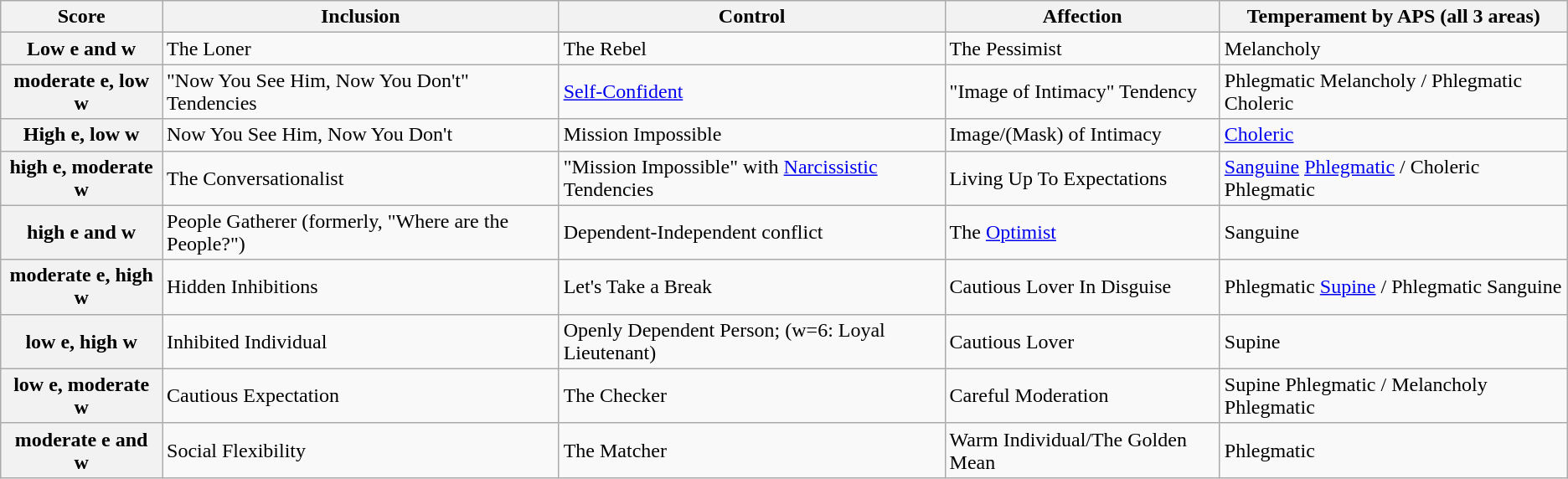<table class="wikitable">
<tr>
<th>Score</th>
<th>Inclusion</th>
<th>Control</th>
<th>Affection</th>
<th>Temperament by APS (all 3 areas)</th>
</tr>
<tr>
<th>Low e and w</th>
<td>The Loner</td>
<td>The Rebel</td>
<td>The Pessimist</td>
<td>Melancholy</td>
</tr>
<tr>
<th>moderate e, low w</th>
<td>"Now You See Him, Now You Don't" Tendencies</td>
<td><a href='#'>Self-Confident</a></td>
<td>"Image of Intimacy" Tendency</td>
<td>Phlegmatic Melancholy / Phlegmatic Choleric</td>
</tr>
<tr>
<th>High e, low w</th>
<td>Now You See Him, Now You Don't</td>
<td>Mission Impossible</td>
<td>Image/(Mask) of Intimacy</td>
<td><a href='#'>Choleric</a></td>
</tr>
<tr>
<th>high e, moderate w</th>
<td>The Conversationalist</td>
<td>"Mission Impossible" with <a href='#'>Narcissistic</a> Tendencies</td>
<td>Living Up To Expectations</td>
<td><a href='#'>Sanguine</a> <a href='#'>Phlegmatic</a> / Choleric Phlegmatic</td>
</tr>
<tr>
<th>high e and w</th>
<td>People Gatherer (formerly, "Where are the People?")</td>
<td>Dependent-Independent conflict</td>
<td>The <a href='#'>Optimist</a></td>
<td>Sanguine</td>
</tr>
<tr>
<th>moderate e, high w</th>
<td>Hidden Inhibitions</td>
<td>Let's Take a Break</td>
<td>Cautious Lover In Disguise</td>
<td>Phlegmatic <a href='#'>Supine</a> / Phlegmatic Sanguine</td>
</tr>
<tr>
<th>low e, high w</th>
<td>Inhibited Individual</td>
<td>Openly Dependent Person; (w=6: Loyal Lieutenant)</td>
<td>Cautious Lover</td>
<td>Supine</td>
</tr>
<tr>
<th>low e, moderate w</th>
<td>Cautious Expectation</td>
<td>The Checker</td>
<td>Careful Moderation</td>
<td>Supine Phlegmatic / Melancholy Phlegmatic</td>
</tr>
<tr>
<th>moderate e and w</th>
<td>Social Flexibility</td>
<td>The Matcher</td>
<td>Warm Individual/The Golden Mean</td>
<td>Phlegmatic</td>
</tr>
</table>
